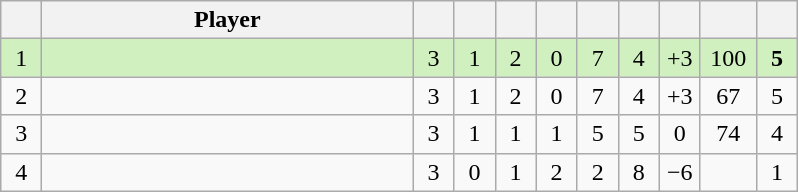<table class="wikitable" style="text-align:center; margin: 1em auto 1em auto, align:left">
<tr>
<th width=20></th>
<th width=240>Player</th>
<th width=20></th>
<th width=20></th>
<th width=20></th>
<th width=20></th>
<th width=20></th>
<th width=20></th>
<th width=20></th>
<th width=30></th>
<th width=20></th>
</tr>
<tr style="background:#D0F0C0;">
<td>1</td>
<td align=left></td>
<td>3</td>
<td>1</td>
<td>2</td>
<td>0</td>
<td>7</td>
<td>4</td>
<td>+3</td>
<td>100</td>
<td><strong>5</strong></td>
</tr>
<tr style=>
<td>2</td>
<td align=left></td>
<td>3</td>
<td>1</td>
<td>2</td>
<td>0</td>
<td>7</td>
<td>4</td>
<td>+3</td>
<td>67</td>
<td>5</td>
</tr>
<tr style=>
<td>3</td>
<td align=left></td>
<td>3</td>
<td>1</td>
<td>1</td>
<td>1</td>
<td>5</td>
<td>5</td>
<td>0</td>
<td>74</td>
<td>4</td>
</tr>
<tr style=>
<td>4</td>
<td align=left></td>
<td>3</td>
<td>0</td>
<td>1</td>
<td>2</td>
<td>2</td>
<td>8</td>
<td>−6</td>
<td></td>
<td>1</td>
</tr>
</table>
